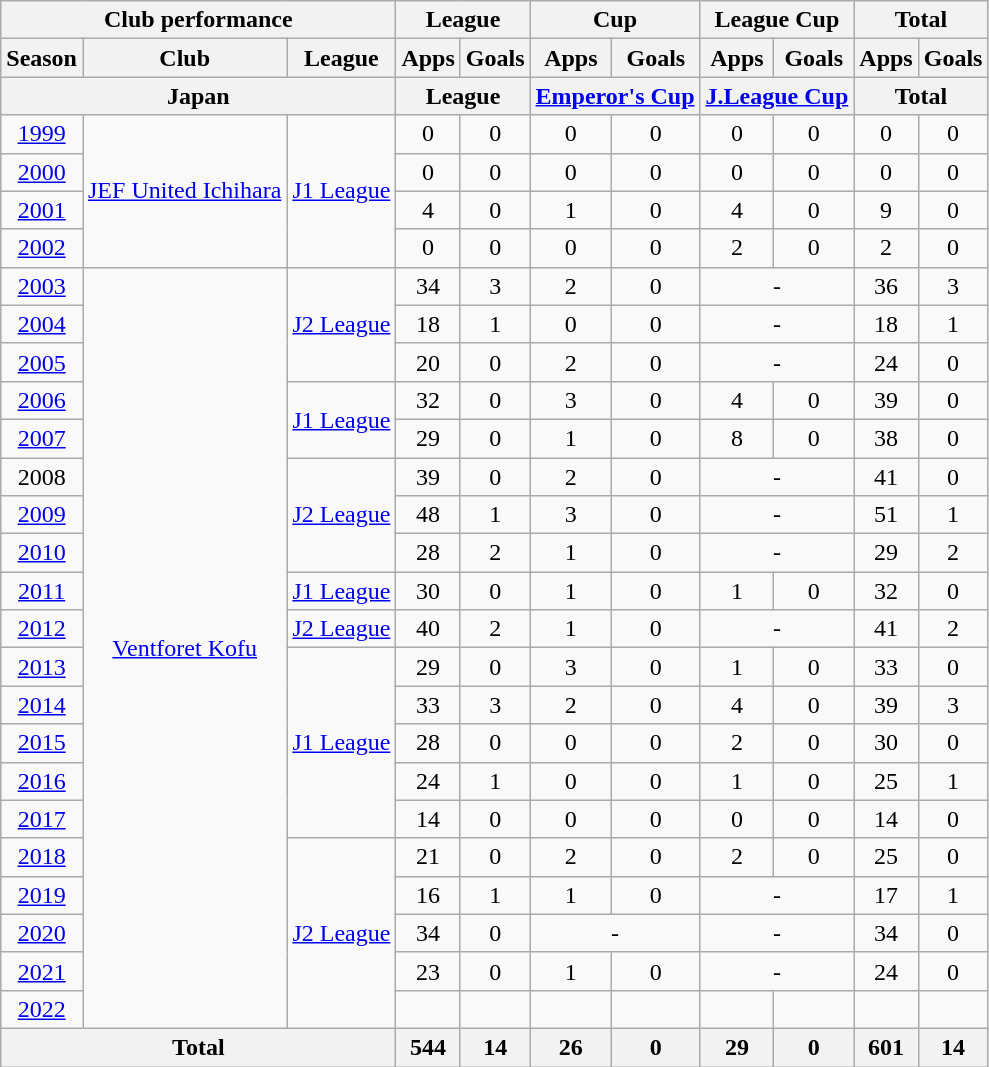<table class="wikitable" style="text-align:center;">
<tr>
<th colspan=3>Club performance</th>
<th colspan=2>League</th>
<th colspan=2>Cup</th>
<th colspan=2>League Cup</th>
<th colspan=2>Total</th>
</tr>
<tr>
<th>Season</th>
<th>Club</th>
<th>League</th>
<th>Apps</th>
<th>Goals</th>
<th>Apps</th>
<th>Goals</th>
<th>Apps</th>
<th>Goals</th>
<th>Apps</th>
<th>Goals</th>
</tr>
<tr>
<th colspan=3>Japan</th>
<th colspan=2>League</th>
<th colspan=2><a href='#'>Emperor's Cup</a></th>
<th colspan=2><a href='#'>J.League Cup</a></th>
<th colspan=2>Total</th>
</tr>
<tr>
<td><a href='#'>1999</a></td>
<td rowspan="4"><a href='#'>JEF United Ichihara</a></td>
<td rowspan="4"><a href='#'>J1 League</a></td>
<td>0</td>
<td>0</td>
<td>0</td>
<td>0</td>
<td>0</td>
<td>0</td>
<td>0</td>
<td>0</td>
</tr>
<tr>
<td><a href='#'>2000</a></td>
<td>0</td>
<td>0</td>
<td>0</td>
<td>0</td>
<td>0</td>
<td>0</td>
<td>0</td>
<td>0</td>
</tr>
<tr>
<td><a href='#'>2001</a></td>
<td>4</td>
<td>0</td>
<td>1</td>
<td>0</td>
<td>4</td>
<td>0</td>
<td>9</td>
<td>0</td>
</tr>
<tr>
<td><a href='#'>2002</a></td>
<td>0</td>
<td>0</td>
<td>0</td>
<td>0</td>
<td>2</td>
<td>0</td>
<td>2</td>
<td>0</td>
</tr>
<tr>
<td><a href='#'>2003</a></td>
<td rowspan="20"><a href='#'>Ventforet Kofu</a></td>
<td rowspan="3"><a href='#'>J2 League</a></td>
<td>34</td>
<td>3</td>
<td>2</td>
<td>0</td>
<td colspan="2">-</td>
<td>36</td>
<td>3</td>
</tr>
<tr>
<td><a href='#'>2004</a></td>
<td>18</td>
<td>1</td>
<td>0</td>
<td>0</td>
<td colspan="2">-</td>
<td>18</td>
<td>1</td>
</tr>
<tr>
<td><a href='#'>2005</a></td>
<td>20</td>
<td>0</td>
<td>2</td>
<td>0</td>
<td colspan="2">-</td>
<td>24</td>
<td>0</td>
</tr>
<tr>
<td><a href='#'>2006</a></td>
<td rowspan="2"><a href='#'>J1 League</a></td>
<td>32</td>
<td>0</td>
<td>3</td>
<td>0</td>
<td>4</td>
<td>0</td>
<td>39</td>
<td>0</td>
</tr>
<tr>
<td><a href='#'>2007</a></td>
<td>29</td>
<td>0</td>
<td>1</td>
<td>0</td>
<td>8</td>
<td>0</td>
<td>38</td>
<td>0</td>
</tr>
<tr>
<td>2008</td>
<td rowspan="3"><a href='#'>J2 League</a></td>
<td>39</td>
<td>0</td>
<td>2</td>
<td>0</td>
<td colspan="2">-</td>
<td>41</td>
<td>0</td>
</tr>
<tr>
<td><a href='#'>2009</a></td>
<td>48</td>
<td>1</td>
<td>3</td>
<td>0</td>
<td colspan="2">-</td>
<td>51</td>
<td>1</td>
</tr>
<tr>
<td><a href='#'>2010</a></td>
<td>28</td>
<td>2</td>
<td>1</td>
<td>0</td>
<td colspan="2">-</td>
<td>29</td>
<td>2</td>
</tr>
<tr>
<td><a href='#'>2011</a></td>
<td><a href='#'>J1 League</a></td>
<td>30</td>
<td>0</td>
<td>1</td>
<td>0</td>
<td>1</td>
<td>0</td>
<td>32</td>
<td>0</td>
</tr>
<tr>
<td><a href='#'>2012</a></td>
<td><a href='#'>J2 League</a></td>
<td>40</td>
<td>2</td>
<td>1</td>
<td>0</td>
<td colspan="2">-</td>
<td>41</td>
<td>2</td>
</tr>
<tr>
<td><a href='#'>2013</a></td>
<td rowspan="5"><a href='#'>J1 League</a></td>
<td>29</td>
<td>0</td>
<td>3</td>
<td>0</td>
<td>1</td>
<td>0</td>
<td>33</td>
<td>0</td>
</tr>
<tr>
<td><a href='#'>2014</a></td>
<td>33</td>
<td>3</td>
<td>2</td>
<td>0</td>
<td>4</td>
<td>0</td>
<td>39</td>
<td>3</td>
</tr>
<tr>
<td><a href='#'>2015</a></td>
<td>28</td>
<td>0</td>
<td>0</td>
<td>0</td>
<td>2</td>
<td>0</td>
<td>30</td>
<td>0</td>
</tr>
<tr>
<td><a href='#'>2016</a></td>
<td>24</td>
<td>1</td>
<td>0</td>
<td>0</td>
<td>1</td>
<td>0</td>
<td>25</td>
<td>1</td>
</tr>
<tr>
<td><a href='#'>2017</a></td>
<td>14</td>
<td>0</td>
<td>0</td>
<td>0</td>
<td>0</td>
<td>0</td>
<td>14</td>
<td>0</td>
</tr>
<tr>
<td><a href='#'>2018</a></td>
<td rowspan="5"><a href='#'>J2 League</a></td>
<td>21</td>
<td>0</td>
<td>2</td>
<td>0</td>
<td>2</td>
<td>0</td>
<td>25</td>
<td>0</td>
</tr>
<tr>
<td><a href='#'>2019</a></td>
<td>16</td>
<td>1</td>
<td>1</td>
<td>0</td>
<td colspan="2">-</td>
<td>17</td>
<td>1</td>
</tr>
<tr>
<td><a href='#'>2020</a></td>
<td>34</td>
<td>0</td>
<td colspan="2">-</td>
<td colspan="2">-</td>
<td>34</td>
<td>0</td>
</tr>
<tr>
<td><a href='#'>2021</a></td>
<td>23</td>
<td>0</td>
<td>1</td>
<td>0</td>
<td colspan="2">-</td>
<td>24</td>
<td>0</td>
</tr>
<tr>
<td><a href='#'>2022</a></td>
<td></td>
<td></td>
<td></td>
<td></td>
<td></td>
<td></td>
<td></td>
<td></td>
</tr>
<tr>
<th colspan="3">Total</th>
<th>544</th>
<th>14</th>
<th>26</th>
<th>0</th>
<th>29</th>
<th>0</th>
<th>601</th>
<th>14</th>
</tr>
</table>
